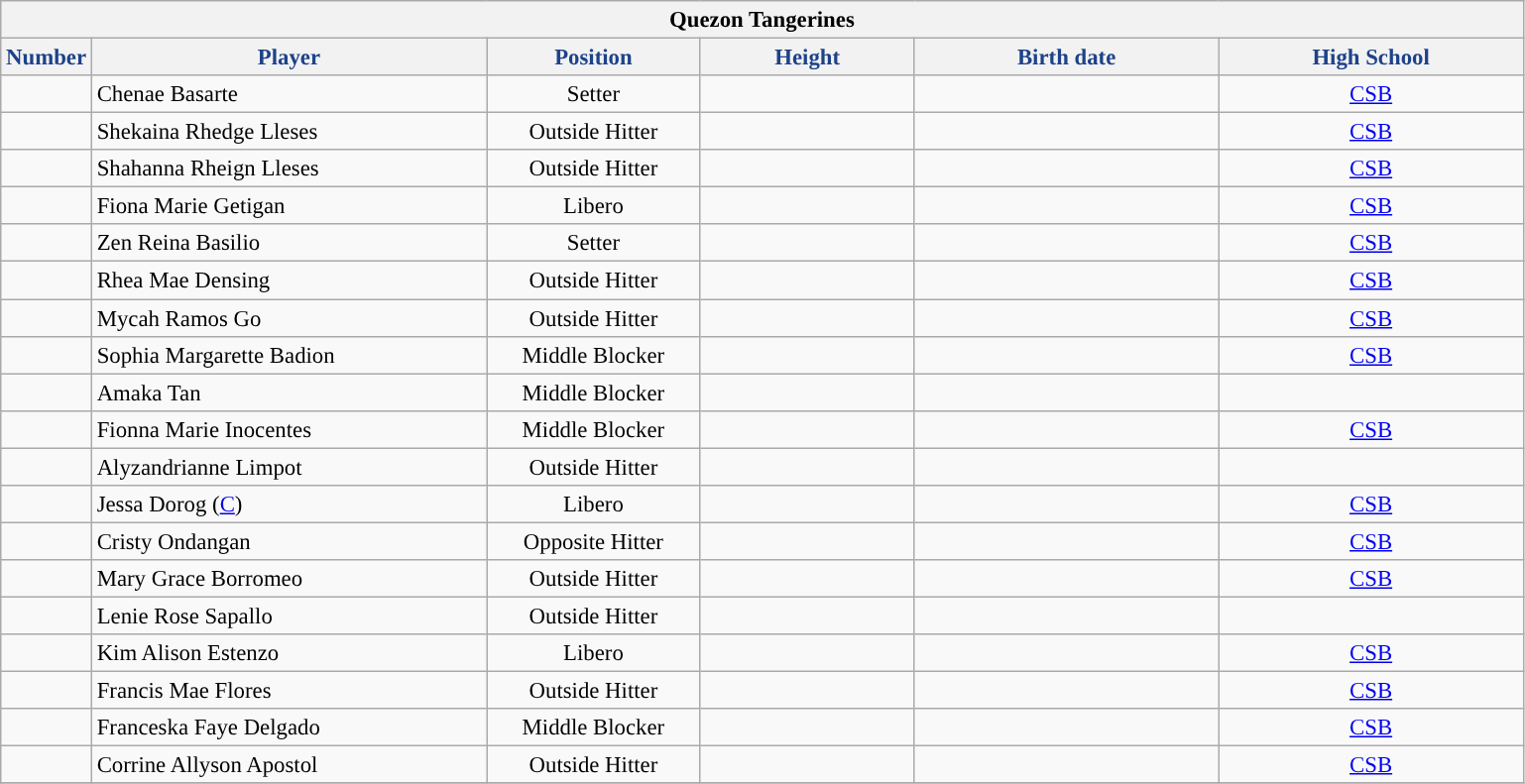<table class="wikitable sortable" style="font-size:95%; text-align:left;">
<tr>
<th colspan="7"><strong>Quezon Tangerines</strong></th>
</tr>
<tr style="background:#FFFFFF; color: #1D428A">
<th style= "align=center; width:1em;">Number</th>
<th style= "align=center;width:17em;">Player</th>
<th style= "align=center; width:9em;">Position</th>
<th style= "align=center; width:9em;">Height</th>
<th style= "align=center; width:13em;">Birth date</th>
<th style= "align=center; width:13em;">High School</th>
</tr>
<tr align=center>
<td></td>
<td align=left>Chenae Basarte</td>
<td>Setter</td>
<td></td>
<td></td>
<td><a href='#'>CSB</a></td>
</tr>
<tr align=center>
<td></td>
<td align=left>Shekaina Rhedge Lleses</td>
<td>Outside Hitter</td>
<td></td>
<td></td>
<td><a href='#'>CSB</a></td>
</tr>
<tr align=center>
<td></td>
<td align=left>Shahanna Rheign Lleses</td>
<td>Outside Hitter</td>
<td></td>
<td></td>
<td><a href='#'>CSB</a></td>
</tr>
<tr align=center>
<td></td>
<td align=left>Fiona Marie Getigan</td>
<td>Libero</td>
<td></td>
<td></td>
<td><a href='#'>CSB</a></td>
</tr>
<tr align=center>
<td></td>
<td align=left>Zen Reina Basilio</td>
<td>Setter</td>
<td></td>
<td></td>
<td><a href='#'>CSB</a></td>
</tr>
<tr align=center>
<td></td>
<td align=left>Rhea Mae Densing</td>
<td>Outside Hitter</td>
<td></td>
<td></td>
<td><a href='#'>CSB</a></td>
</tr>
<tr align=center>
<td></td>
<td align=left>Mycah Ramos Go</td>
<td>Outside Hitter</td>
<td></td>
<td></td>
<td><a href='#'>CSB</a></td>
</tr>
<tr align=center>
<td></td>
<td align=left>Sophia Margarette Badion</td>
<td>Middle Blocker</td>
<td></td>
<td></td>
<td><a href='#'>CSB</a></td>
</tr>
<tr align=center>
<td></td>
<td align=left>Amaka Tan</td>
<td>Middle Blocker</td>
<td></td>
<td></td>
<td></td>
</tr>
<tr align=center>
<td></td>
<td align=left>Fionna Marie Inocentes</td>
<td>Middle Blocker</td>
<td></td>
<td></td>
<td><a href='#'>CSB</a></td>
</tr>
<tr align=center>
<td></td>
<td align=left>Alyzandrianne Limpot</td>
<td>Outside Hitter</td>
<td></td>
<td></td>
<td></td>
</tr>
<tr align=center>
<td></td>
<td align=left>Jessa Dorog (<a href='#'>C</a>)</td>
<td>Libero</td>
<td></td>
<td></td>
<td><a href='#'>CSB</a></td>
</tr>
<tr align=center>
<td></td>
<td align=left>Cristy Ondangan</td>
<td>Opposite Hitter</td>
<td></td>
<td></td>
<td><a href='#'>CSB</a></td>
</tr>
<tr align=center>
<td></td>
<td align=left>Mary Grace Borromeo</td>
<td>Outside Hitter</td>
<td></td>
<td></td>
<td><a href='#'>CSB</a></td>
</tr>
<tr align=center>
<td></td>
<td align=left>Lenie Rose Sapallo</td>
<td>Outside Hitter</td>
<td></td>
<td></td>
<td></td>
</tr>
<tr align=center>
<td></td>
<td align=left>Kim Alison Estenzo</td>
<td>Libero</td>
<td></td>
<td></td>
<td><a href='#'>CSB</a></td>
</tr>
<tr align=center>
<td></td>
<td align=left>Francis Mae Flores</td>
<td>Outside Hitter</td>
<td></td>
<td></td>
<td><a href='#'>CSB</a></td>
</tr>
<tr align=center>
<td></td>
<td align=left>Franceska Faye Delgado</td>
<td>Middle Blocker</td>
<td></td>
<td></td>
<td><a href='#'>CSB</a></td>
</tr>
<tr align=center>
<td></td>
<td align=left>Corrine Allyson Apostol</td>
<td>Outside Hitter</td>
<td></td>
<td></td>
<td><a href='#'>CSB</a></td>
</tr>
<tr align=center>
</tr>
</table>
